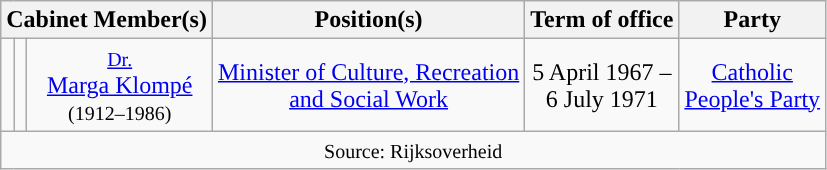<table class="wikitable" style="text-align:center">
<tr>
<th colspan=3>Cabinet Member(s)</th>
<th>Position(s)</th>
<th>Term of office</th>
<th>Party</th>
</tr>
<tr>
<td style="background:"></td>
<td></td>
<td><small><a href='#'>Dr.</a></small> <br> <a href='#'>Marga Klompé</a> <br> <small>(1912–1986)</small></td>
<td><a href='#'>Minister of Culture, Recreation <br> and Social Work</a></td>
<td>5 April 1967 – <br> 6 July 1971</td>
<td><a href='#'>Catholic <br> People's Party</a></td>
</tr>
<tr>
<td colspan=7><small>Source:   Rijksoverheid</small></td>
</tr>
</table>
